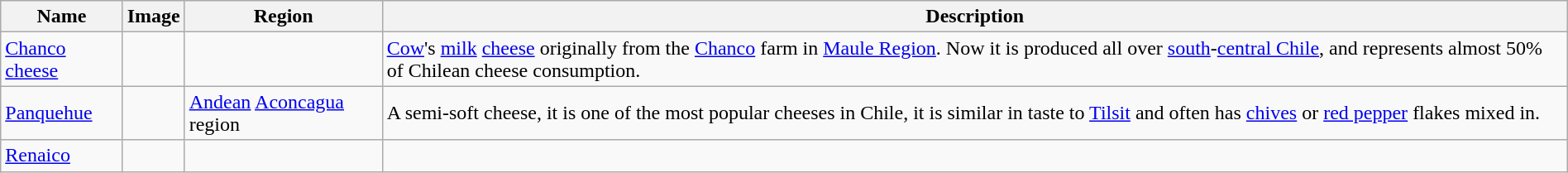<table class="wikitable sortable" style="width:100%">
<tr>
<th>Name</th>
<th class="unsortable">Image</th>
<th>Region</th>
<th>Description</th>
</tr>
<tr>
<td><a href='#'>Chanco cheese</a></td>
<td></td>
<td></td>
<td><a href='#'>Cow</a>'s <a href='#'>milk</a> <a href='#'>cheese</a> originally from the <a href='#'>Chanco</a> farm in <a href='#'>Maule Region</a>. Now it is produced all over <a href='#'>south</a>-<a href='#'>central Chile</a>, and represents almost 50% of Chilean cheese consumption.</td>
</tr>
<tr>
<td><a href='#'>Panquehue</a></td>
<td></td>
<td><a href='#'>Andean</a> <a href='#'>Aconcagua</a> region</td>
<td>A semi-soft cheese, it is one of the most popular cheeses in Chile, it is similar in taste to <a href='#'>Tilsit</a> and often has <a href='#'>chives</a> or <a href='#'>red pepper</a> flakes mixed in.</td>
</tr>
<tr>
<td><a href='#'>Renaico</a></td>
<td></td>
<td></td>
<td></td>
</tr>
</table>
